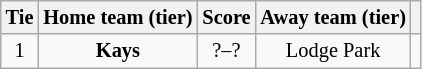<table class="wikitable" style="text-align:center; font-size:85%">
<tr>
<th>Tie</th>
<th>Home team (tier)</th>
<th>Score</th>
<th>Away team (tier)</th>
<th></th>
</tr>
<tr>
<td align="center">1</td>
<td><strong>Kays</strong></td>
<td align="center">?–?</td>
<td>Lodge Park</td>
<td></td>
</tr>
</table>
